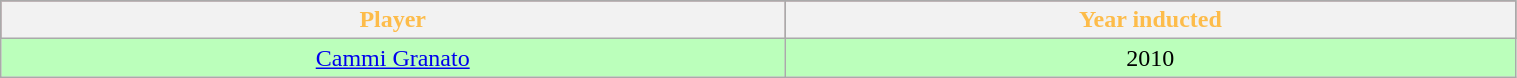<table class="wikitable" width="80%">
<tr align="center"  style="background:#7D303E;color:#FDBC4A;">
<th>Player</th>
<th>Year inducted</th>
</tr>
<tr align="center" bgcolor="bbffbb">
<td><a href='#'>Cammi Granato</a></td>
<td>2010</td>
</tr>
</table>
